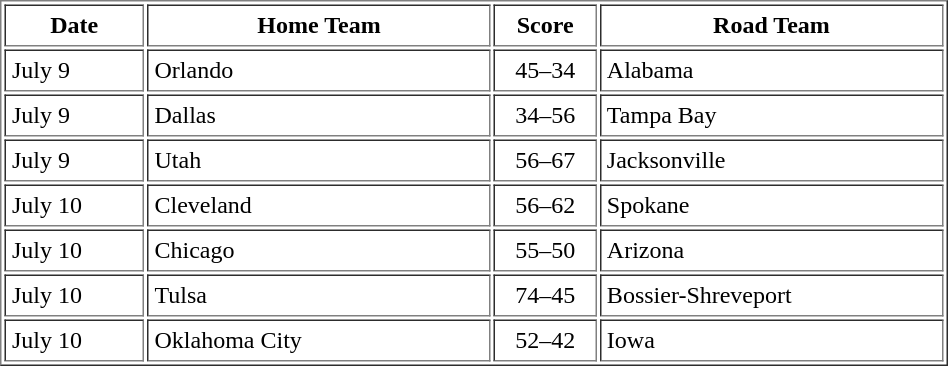<table border="1" cellpadding="4" cellspacing="2" width="50%">
<tr>
<th width="15%">Date</th>
<th width="37%">Home Team</th>
<th width="11%">Score</th>
<th width="37%">Road Team</th>
</tr>
<tr>
<td>July 9</td>
<td>Orlando</td>
<td align="center">45–34</td>
<td>Alabama</td>
</tr>
<tr>
<td>July 9</td>
<td>Dallas</td>
<td align="center">34–56</td>
<td>Tampa Bay</td>
</tr>
<tr>
<td>July 9</td>
<td>Utah</td>
<td align="center">56–67</td>
<td>Jacksonville</td>
</tr>
<tr>
<td>July 10</td>
<td>Cleveland</td>
<td align="center">56–62</td>
<td>Spokane</td>
</tr>
<tr>
<td>July 10</td>
<td>Chicago</td>
<td align="center">55–50</td>
<td>Arizona</td>
</tr>
<tr>
<td>July 10</td>
<td>Tulsa</td>
<td align="center">74–45</td>
<td>Bossier-Shreveport</td>
</tr>
<tr>
<td>July 10</td>
<td>Oklahoma City</td>
<td align="center">52–42</td>
<td>Iowa</td>
</tr>
</table>
